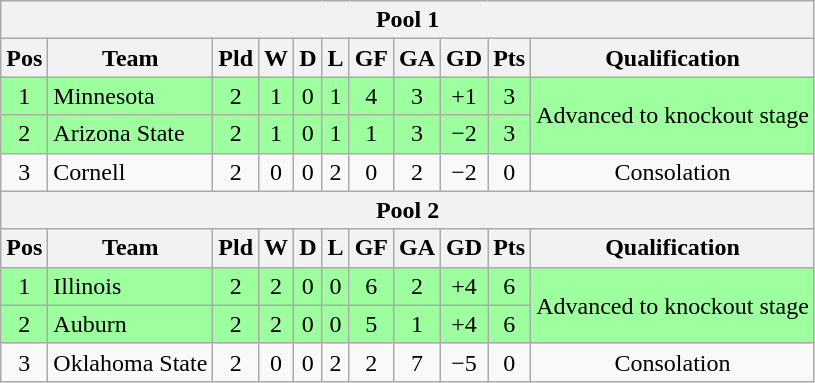<table class="wikitable" style="text-align:center">
<tr>
<th colspan="11">Pool 1</th>
</tr>
<tr>
<th>Pos</th>
<th>Team</th>
<th>Pld</th>
<th>W</th>
<th>D</th>
<th>L</th>
<th>GF</th>
<th>GA</th>
<th>GD</th>
<th>Pts</th>
<th>Qualification</th>
</tr>
<tr bgcolor="#9eff9e">
<td>1</td>
<td style="text-align:left">Minnesota</td>
<td>2</td>
<td>1</td>
<td>0</td>
<td>1</td>
<td>4</td>
<td>3</td>
<td>+1</td>
<td>3</td>
<td rowspan="2">Advanced to knockout stage</td>
</tr>
<tr bgcolor="#9eff9e">
<td>2</td>
<td style="text-align:left">Arizona State</td>
<td>2</td>
<td>1</td>
<td>0</td>
<td>1</td>
<td>1</td>
<td>3</td>
<td>−2</td>
<td>3</td>
</tr>
<tr>
<td>3</td>
<td style="text-align:left">Cornell</td>
<td>2</td>
<td>0</td>
<td>0</td>
<td>2</td>
<td>0</td>
<td>2</td>
<td>−2</td>
<td>0</td>
<td>Consolation</td>
</tr>
<tr>
<th colspan="11">Pool 2</th>
</tr>
<tr>
<th>Pos</th>
<th>Team</th>
<th>Pld</th>
<th>W</th>
<th>D</th>
<th>L</th>
<th>GF</th>
<th>GA</th>
<th>GD</th>
<th>Pts</th>
<th>Qualification</th>
</tr>
<tr bgcolor="#9eff9e">
<td>1</td>
<td style="text-align:left">Illinois</td>
<td>2</td>
<td>2</td>
<td>0</td>
<td>0</td>
<td>6</td>
<td>2</td>
<td>+4</td>
<td>6</td>
<td rowspan="2">Advanced to knockout stage</td>
</tr>
<tr bgcolor="#9eff9e">
<td>2</td>
<td style="text-align:left">Auburn</td>
<td>2</td>
<td>2</td>
<td>0</td>
<td>0</td>
<td>5</td>
<td>1</td>
<td>+4</td>
<td>6</td>
</tr>
<tr>
<td>3</td>
<td style="text-align:left">Oklahoma State</td>
<td>2</td>
<td>0</td>
<td>0</td>
<td>2</td>
<td>2</td>
<td>7</td>
<td>−5</td>
<td>0</td>
<td>Consolation</td>
</tr>
</table>
